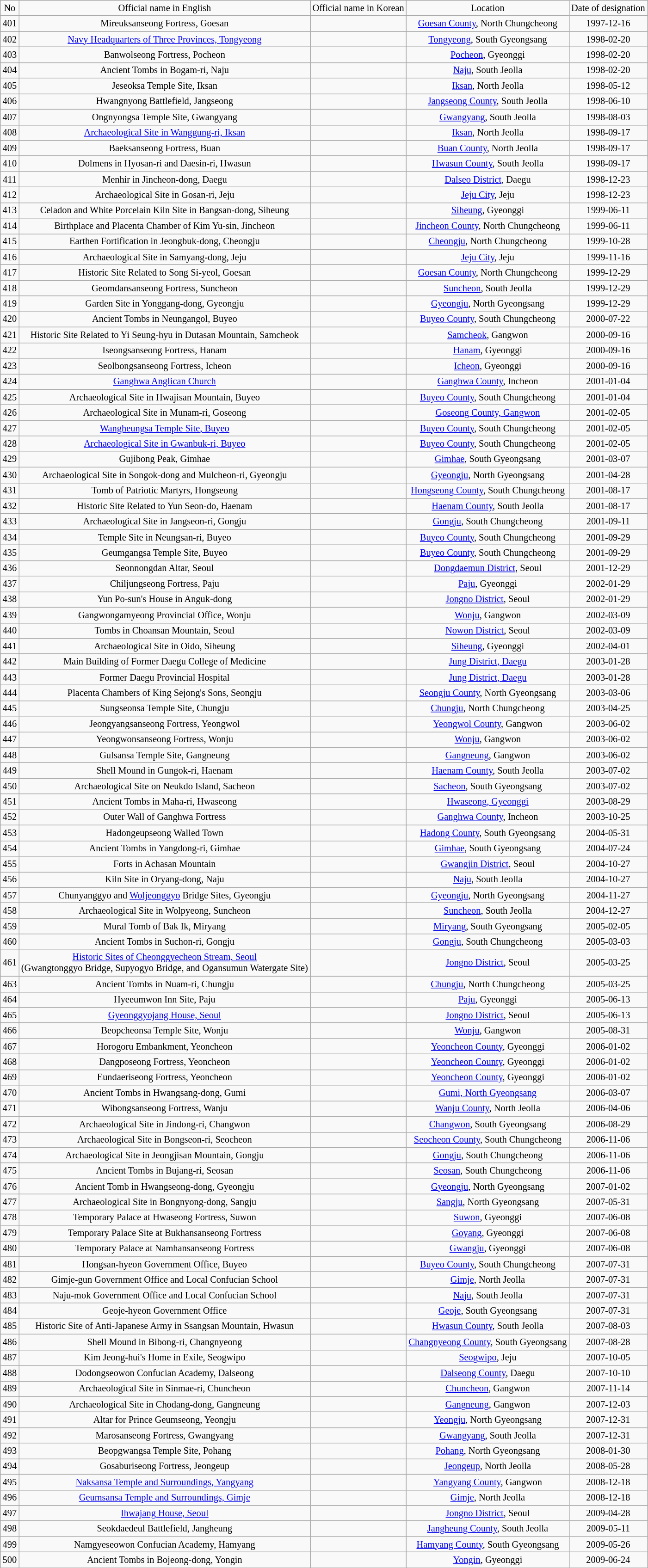<table class="wikitable sortable mw-collapsible mw-collapsed" style="font-size:85%; text-align:center; max-width:120em">
<tr>
<td>No</td>
<td>Official name in English</td>
<td>Official name in Korean</td>
<td>Location</td>
<td>Date of designation</td>
</tr>
<tr>
<td>401</td>
<td>Mireuksanseong Fortress, Goesan</td>
<td></td>
<td><a href='#'>Goesan County</a>, North Chungcheong</td>
<td>1997-12-16</td>
</tr>
<tr>
<td>402</td>
<td><a href='#'>Navy Headquarters of Three Provinces, Tongyeong</a></td>
<td></td>
<td><a href='#'>Tongyeong</a>, South Gyeongsang</td>
<td>1998-02-20</td>
</tr>
<tr>
<td>403</td>
<td>Banwolseong Fortress, Pocheon</td>
<td></td>
<td><a href='#'>Pocheon</a>, Gyeonggi</td>
<td>1998-02-20</td>
</tr>
<tr>
<td>404</td>
<td>Ancient Tombs in Bogam-ri, Naju</td>
<td></td>
<td><a href='#'>Naju</a>, South Jeolla</td>
<td>1998-02-20</td>
</tr>
<tr>
<td>405</td>
<td>Jeseoksa Temple Site, Iksan</td>
<td></td>
<td><a href='#'>Iksan</a>, North Jeolla</td>
<td>1998-05-12</td>
</tr>
<tr>
<td>406</td>
<td>Hwangnyong Battlefield, Jangseong</td>
<td></td>
<td><a href='#'>Jangseong County</a>, South Jeolla</td>
<td>1998-06-10</td>
</tr>
<tr>
<td>407</td>
<td>Ongnyongsa Temple Site, Gwangyang</td>
<td></td>
<td><a href='#'>Gwangyang</a>, South Jeolla</td>
<td>1998-08-03</td>
</tr>
<tr>
<td>408</td>
<td><a href='#'>Archaeological Site in Wanggung-ri, Iksan</a></td>
<td></td>
<td><a href='#'>Iksan</a>, North Jeolla</td>
<td>1998-09-17</td>
</tr>
<tr>
<td>409</td>
<td>Baeksanseong Fortress, Buan</td>
<td></td>
<td><a href='#'>Buan County</a>, North Jeolla</td>
<td>1998-09-17</td>
</tr>
<tr>
<td>410</td>
<td>Dolmens in Hyosan-ri and Daesin-ri, Hwasun</td>
<td></td>
<td><a href='#'>Hwasun County</a>, South Jeolla</td>
<td>1998-09-17</td>
</tr>
<tr>
<td>411</td>
<td>Menhir in Jincheon-dong, Daegu</td>
<td></td>
<td><a href='#'>Dalseo District</a>, Daegu</td>
<td>1998-12-23</td>
</tr>
<tr>
<td>412</td>
<td>Archaeological Site in Gosan-ri, Jeju</td>
<td></td>
<td><a href='#'>Jeju City</a>, Jeju</td>
<td>1998-12-23</td>
</tr>
<tr>
<td>413</td>
<td>Celadon and White Porcelain Kiln Site in Bangsan-dong, Siheung</td>
<td></td>
<td><a href='#'>Siheung</a>, Gyeonggi</td>
<td>1999-06-11</td>
</tr>
<tr>
<td>414</td>
<td>Birthplace and Placenta Chamber of Kim Yu-sin, Jincheon</td>
<td></td>
<td><a href='#'>Jincheon County</a>, North Chungcheong</td>
<td>1999-06-11</td>
</tr>
<tr>
<td>415</td>
<td>Earthen Fortification in Jeongbuk-dong, Cheongju</td>
<td></td>
<td><a href='#'>Cheongju</a>, North Chungcheong</td>
<td>1999-10-28</td>
</tr>
<tr>
<td>416</td>
<td>Archaeological Site in Samyang-dong, Jeju</td>
<td></td>
<td><a href='#'>Jeju City</a>, Jeju</td>
<td>1999-11-16</td>
</tr>
<tr>
<td>417</td>
<td>Historic Site Related to Song Si-yeol, Goesan</td>
<td></td>
<td><a href='#'>Goesan County</a>, North Chungcheong</td>
<td>1999-12-29</td>
</tr>
<tr>
<td>418</td>
<td>Geomdansanseong Fortress, Suncheon</td>
<td></td>
<td><a href='#'>Suncheon</a>, South Jeolla</td>
<td>1999-12-29</td>
</tr>
<tr>
<td>419</td>
<td>Garden Site in Yonggang-dong, Gyeongju</td>
<td></td>
<td><a href='#'>Gyeongju</a>, North Gyeongsang</td>
<td>1999-12-29</td>
</tr>
<tr>
<td>420</td>
<td>Ancient Tombs in Neungangol, Buyeo</td>
<td></td>
<td><a href='#'>Buyeo County</a>, South Chungcheong</td>
<td>2000-07-22</td>
</tr>
<tr>
<td>421</td>
<td>Historic Site Related to Yi Seung-hyu in Dutasan Mountain, Samcheok</td>
<td></td>
<td><a href='#'>Samcheok</a>, Gangwon</td>
<td>2000-09-16</td>
</tr>
<tr>
<td>422</td>
<td>Iseongsanseong Fortress, Hanam</td>
<td></td>
<td><a href='#'>Hanam</a>, Gyeonggi</td>
<td>2000-09-16</td>
</tr>
<tr>
<td>423</td>
<td>Seolbongsanseong Fortress, Icheon</td>
<td></td>
<td><a href='#'>Icheon</a>, Gyeonggi</td>
<td>2000-09-16</td>
</tr>
<tr>
<td>424</td>
<td><a href='#'>Ganghwa Anglican Church</a></td>
<td></td>
<td><a href='#'>Ganghwa County</a>, Incheon</td>
<td>2001-01-04</td>
</tr>
<tr>
<td>425</td>
<td>Archaeological Site in Hwajisan Mountain, Buyeo</td>
<td></td>
<td><a href='#'>Buyeo County</a>, South Chungcheong</td>
<td>2001-01-04</td>
</tr>
<tr>
<td>426</td>
<td>Archaeological Site in Munam-ri, Goseong</td>
<td></td>
<td><a href='#'>Goseong County, Gangwon</a></td>
<td>2001-02-05</td>
</tr>
<tr>
<td>427</td>
<td><a href='#'>Wangheungsa Temple Site, Buyeo</a></td>
<td></td>
<td><a href='#'>Buyeo County</a>, South Chungcheong</td>
<td>2001-02-05</td>
</tr>
<tr>
<td>428</td>
<td><a href='#'>Archaeological Site in Gwanbuk-ri, Buyeo</a></td>
<td></td>
<td><a href='#'>Buyeo County</a>, South Chungcheong</td>
<td>2001-02-05</td>
</tr>
<tr>
<td>429</td>
<td>Gujibong Peak, Gimhae</td>
<td></td>
<td><a href='#'>Gimhae</a>, South Gyeongsang</td>
<td>2001-03-07</td>
</tr>
<tr>
<td>430</td>
<td>Archaeological Site in Songok-dong and Mulcheon-ri, Gyeongju</td>
<td></td>
<td><a href='#'>Gyeongju</a>, North Gyeongsang</td>
<td>2001-04-28</td>
</tr>
<tr>
<td>431</td>
<td>Tomb of Patriotic Martyrs, Hongseong</td>
<td></td>
<td><a href='#'>Hongseong County</a>, South Chungcheong</td>
<td>2001-08-17</td>
</tr>
<tr>
<td>432</td>
<td>Historic Site Related to Yun Seon-do, Haenam</td>
<td></td>
<td><a href='#'>Haenam County</a>, South Jeolla</td>
<td>2001-08-17</td>
</tr>
<tr>
<td>433</td>
<td>Archaeological Site in Jangseon-ri, Gongju</td>
<td></td>
<td><a href='#'>Gongju</a>, South Chungcheong</td>
<td>2001-09-11</td>
</tr>
<tr>
<td>434</td>
<td>Temple Site in Neungsan-ri, Buyeo</td>
<td></td>
<td><a href='#'>Buyeo County</a>, South Chungcheong</td>
<td>2001-09-29</td>
</tr>
<tr>
<td>435</td>
<td>Geumgangsa Temple Site, Buyeo</td>
<td></td>
<td><a href='#'>Buyeo County</a>, South Chungcheong</td>
<td>2001-09-29</td>
</tr>
<tr>
<td>436</td>
<td>Seonnongdan Altar, Seoul</td>
<td></td>
<td><a href='#'>Dongdaemun District</a>, Seoul</td>
<td>2001-12-29</td>
</tr>
<tr>
<td>437</td>
<td>Chiljungseong Fortress, Paju</td>
<td></td>
<td><a href='#'>Paju</a>, Gyeonggi</td>
<td>2002-01-29</td>
</tr>
<tr>
<td>438</td>
<td>Yun Po-sun's House in Anguk-dong</td>
<td></td>
<td><a href='#'>Jongno District</a>, Seoul</td>
<td>2002-01-29</td>
</tr>
<tr>
<td>439</td>
<td>Gangwongamyeong Provincial Office, Wonju</td>
<td></td>
<td><a href='#'>Wonju</a>, Gangwon</td>
<td>2002-03-09</td>
</tr>
<tr>
<td>440</td>
<td>Tombs in Choansan Mountain, Seoul</td>
<td></td>
<td><a href='#'>Nowon District</a>, Seoul</td>
<td>2002-03-09</td>
</tr>
<tr>
<td>441</td>
<td>Archaeological Site in Oido, Siheung</td>
<td></td>
<td><a href='#'>Siheung</a>, Gyeonggi</td>
<td>2002-04-01</td>
</tr>
<tr>
<td>442</td>
<td>Main Building of Former Daegu College of Medicine</td>
<td></td>
<td><a href='#'>Jung District, Daegu</a></td>
<td>2003-01-28</td>
</tr>
<tr>
<td>443</td>
<td>Former Daegu Provincial Hospital</td>
<td></td>
<td><a href='#'>Jung District, Daegu</a></td>
<td>2003-01-28</td>
</tr>
<tr>
<td>444</td>
<td>Placenta Chambers of King Sejong's Sons, Seongju</td>
<td></td>
<td><a href='#'>Seongju County</a>, North Gyeongsang</td>
<td>2003-03-06</td>
</tr>
<tr>
<td>445</td>
<td>Sungseonsa Temple Site, Chungju</td>
<td></td>
<td><a href='#'>Chungju</a>, North Chungcheong</td>
<td>2003-04-25</td>
</tr>
<tr>
<td>446</td>
<td>Jeongyangsanseong Fortress, Yeongwol</td>
<td></td>
<td><a href='#'>Yeongwol County</a>, Gangwon</td>
<td>2003-06-02</td>
</tr>
<tr>
<td>447</td>
<td>Yeongwonsanseong Fortress, Wonju</td>
<td></td>
<td><a href='#'>Wonju</a>, Gangwon</td>
<td>2003-06-02</td>
</tr>
<tr>
<td>448</td>
<td>Gulsansa Temple Site, Gangneung</td>
<td></td>
<td><a href='#'>Gangneung</a>, Gangwon</td>
<td>2003-06-02</td>
</tr>
<tr>
<td>449</td>
<td>Shell Mound in Gungok-ri, Haenam</td>
<td></td>
<td><a href='#'>Haenam County</a>, South Jeolla</td>
<td>2003-07-02</td>
</tr>
<tr>
<td>450</td>
<td>Archaeological Site on Neukdo Island, Sacheon</td>
<td></td>
<td><a href='#'>Sacheon</a>, South Gyeongsang</td>
<td>2003-07-02</td>
</tr>
<tr>
<td>451</td>
<td>Ancient Tombs in Maha-ri, Hwaseong</td>
<td></td>
<td><a href='#'>Hwaseong, Gyeonggi</a></td>
<td>2003-08-29</td>
</tr>
<tr>
<td>452</td>
<td>Outer Wall of Ganghwa Fortress</td>
<td></td>
<td><a href='#'>Ganghwa County</a>, Incheon</td>
<td>2003-10-25</td>
</tr>
<tr>
<td>453</td>
<td>Hadongeupseong Walled Town</td>
<td></td>
<td><a href='#'>Hadong County</a>, South Gyeongsang</td>
<td>2004-05-31</td>
</tr>
<tr>
<td>454</td>
<td>Ancient Tombs in Yangdong-ri, Gimhae</td>
<td></td>
<td><a href='#'>Gimhae</a>, South Gyeongsang</td>
<td>2004-07-24</td>
</tr>
<tr>
<td>455</td>
<td>Forts in Achasan Mountain</td>
<td></td>
<td><a href='#'>Gwangjin District</a>, Seoul</td>
<td>2004-10-27</td>
</tr>
<tr>
<td>456</td>
<td>Kiln Site in Oryang-dong, Naju</td>
<td></td>
<td><a href='#'>Naju</a>, South Jeolla</td>
<td>2004-10-27</td>
</tr>
<tr>
<td>457</td>
<td>Chunyanggyo and <a href='#'>Woljeonggyo</a> Bridge Sites, Gyeongju</td>
<td></td>
<td><a href='#'>Gyeongju</a>, North Gyeongsang</td>
<td>2004-11-27</td>
</tr>
<tr>
<td>458</td>
<td>Archaeological Site in Wolpyeong, Suncheon</td>
<td></td>
<td><a href='#'>Suncheon</a>, South Jeolla</td>
<td>2004-12-27</td>
</tr>
<tr>
<td>459</td>
<td>Mural Tomb of Bak Ik, Miryang</td>
<td></td>
<td><a href='#'>Miryang</a>, South Gyeongsang</td>
<td>2005-02-05</td>
</tr>
<tr>
<td>460</td>
<td>Ancient Tombs in Suchon-ri, Gongju</td>
<td></td>
<td><a href='#'>Gongju</a>, South Chungcheong</td>
<td>2005-03-03</td>
</tr>
<tr>
<td>461</td>
<td><a href='#'>Historic Sites of Cheonggyecheon Stream, Seoul</a><br>(Gwangtonggyo Bridge, Supyogyo Bridge, and Ogansumun Watergate Site)</td>
<td></td>
<td><a href='#'>Jongno District</a>, Seoul</td>
<td>2005-03-25</td>
</tr>
<tr>
<td>463</td>
<td>Ancient Tombs in Nuam-ri, Chungju</td>
<td></td>
<td><a href='#'>Chungju</a>, North Chungcheong</td>
<td>2005-03-25</td>
</tr>
<tr>
<td>464</td>
<td>Hyeeumwon Inn Site, Paju</td>
<td></td>
<td><a href='#'>Paju</a>, Gyeonggi</td>
<td>2005-06-13</td>
</tr>
<tr>
<td>465</td>
<td><a href='#'>Gyeonggyojang House, Seoul</a></td>
<td></td>
<td><a href='#'>Jongno District</a>, Seoul</td>
<td>2005-06-13</td>
</tr>
<tr>
<td>466</td>
<td>Beopcheonsa Temple Site, Wonju</td>
<td></td>
<td><a href='#'>Wonju</a>, Gangwon</td>
<td>2005-08-31</td>
</tr>
<tr>
<td>467</td>
<td>Horogoru Embankment, Yeoncheon</td>
<td></td>
<td><a href='#'>Yeoncheon County</a>, Gyeonggi</td>
<td>2006-01-02</td>
</tr>
<tr>
<td>468</td>
<td>Dangposeong Fortress, Yeoncheon</td>
<td></td>
<td><a href='#'>Yeoncheon County</a>, Gyeonggi</td>
<td>2006-01-02</td>
</tr>
<tr>
<td>469</td>
<td>Eundaeriseong Fortress, Yeoncheon</td>
<td></td>
<td><a href='#'>Yeoncheon County</a>, Gyeonggi</td>
<td>2006-01-02</td>
</tr>
<tr>
<td>470</td>
<td>Ancient Tombs in Hwangsang-dong, Gumi</td>
<td></td>
<td><a href='#'>Gumi, North Gyeongsang</a></td>
<td>2006-03-07</td>
</tr>
<tr>
<td>471</td>
<td>Wibongsanseong Fortress, Wanju</td>
<td></td>
<td><a href='#'>Wanju County</a>, North Jeolla</td>
<td>2006-04-06</td>
</tr>
<tr>
<td>472</td>
<td>Archaeological Site in Jindong-ri, Changwon</td>
<td></td>
<td><a href='#'>Changwon</a>, South Gyeongsang</td>
<td>2006-08-29</td>
</tr>
<tr>
<td>473</td>
<td>Archaeological Site in Bongseon-ri, Seocheon</td>
<td></td>
<td><a href='#'>Seocheon County</a>, South Chungcheong</td>
<td>2006-11-06</td>
</tr>
<tr>
<td>474</td>
<td>Archaeological Site in Jeongjisan Mountain, Gongju</td>
<td></td>
<td><a href='#'>Gongju</a>, South Chungcheong</td>
<td>2006-11-06</td>
</tr>
<tr>
<td>475</td>
<td>Ancient Tombs in Bujang-ri, Seosan</td>
<td></td>
<td><a href='#'>Seosan</a>, South Chungcheong</td>
<td>2006-11-06</td>
</tr>
<tr>
<td>476</td>
<td>Ancient Tomb in Hwangseong-dong, Gyeongju</td>
<td></td>
<td><a href='#'>Gyeongju</a>, North Gyeongsang</td>
<td>2007-01-02</td>
</tr>
<tr>
<td>477</td>
<td>Archaeological Site in Bongnyong-dong, Sangju</td>
<td></td>
<td><a href='#'>Sangju</a>, North Gyeongsang</td>
<td>2007-05-31</td>
</tr>
<tr>
<td>478</td>
<td>Temporary Palace at Hwaseong Fortress, Suwon</td>
<td></td>
<td><a href='#'>Suwon</a>, Gyeonggi</td>
<td>2007-06-08</td>
</tr>
<tr>
<td>479</td>
<td>Temporary Palace Site at Bukhansanseong Fortress</td>
<td></td>
<td><a href='#'>Goyang</a>, Gyeonggi</td>
<td>2007-06-08</td>
</tr>
<tr>
<td>480</td>
<td>Temporary Palace at Namhansanseong Fortress</td>
<td></td>
<td><a href='#'>Gwangju</a>, Gyeonggi</td>
<td>2007-06-08</td>
</tr>
<tr>
<td>481</td>
<td>Hongsan-hyeon Government Office, Buyeo</td>
<td></td>
<td><a href='#'>Buyeo County</a>, South Chungcheong</td>
<td>2007-07-31</td>
</tr>
<tr>
<td>482</td>
<td>Gimje-gun Government Office and Local Confucian School</td>
<td></td>
<td><a href='#'>Gimje</a>, North Jeolla</td>
<td>2007-07-31</td>
</tr>
<tr>
<td>483</td>
<td>Naju-mok Government Office and Local Confucian School</td>
<td></td>
<td><a href='#'>Naju</a>, South Jeolla</td>
<td>2007-07-31</td>
</tr>
<tr>
<td>484</td>
<td>Geoje-hyeon Government Office</td>
<td></td>
<td><a href='#'>Geoje</a>, South Gyeongsang</td>
<td>2007-07-31</td>
</tr>
<tr>
<td>485</td>
<td>Historic Site of Anti-Japanese Army in Ssangsan Mountain, Hwasun</td>
<td></td>
<td><a href='#'>Hwasun County</a>, South Jeolla</td>
<td>2007-08-03</td>
</tr>
<tr>
<td>486</td>
<td>Shell Mound in Bibong-ri, Changnyeong</td>
<td></td>
<td><a href='#'>Changnyeong County</a>, South Gyeongsang</td>
<td>2007-08-28</td>
</tr>
<tr>
<td>487</td>
<td>Kim Jeong-hui's Home in Exile, Seogwipo</td>
<td></td>
<td><a href='#'>Seogwipo</a>, Jeju</td>
<td>2007-10-05</td>
</tr>
<tr>
<td>488</td>
<td>Dodongseowon Confucian Academy, Dalseong</td>
<td></td>
<td><a href='#'>Dalseong County</a>, Daegu</td>
<td>2007-10-10</td>
</tr>
<tr>
<td>489</td>
<td>Archaeological Site in Sinmae-ri, Chuncheon</td>
<td></td>
<td><a href='#'>Chuncheon</a>, Gangwon</td>
<td>2007-11-14</td>
</tr>
<tr>
<td>490</td>
<td>Archaeological Site in Chodang-dong, Gangneung</td>
<td></td>
<td><a href='#'>Gangneung</a>, Gangwon</td>
<td>2007-12-03</td>
</tr>
<tr>
<td>491</td>
<td>Altar for Prince Geumseong, Yeongju</td>
<td></td>
<td><a href='#'>Yeongju</a>, North Gyeongsang</td>
<td>2007-12-31</td>
</tr>
<tr>
<td>492</td>
<td>Marosanseong Fortress, Gwangyang</td>
<td></td>
<td><a href='#'>Gwangyang</a>, South Jeolla</td>
<td>2007-12-31</td>
</tr>
<tr>
<td>493</td>
<td>Beopgwangsa Temple Site, Pohang</td>
<td></td>
<td><a href='#'>Pohang</a>, North Gyeongsang</td>
<td>2008-01-30</td>
</tr>
<tr>
<td>494</td>
<td>Gosaburiseong Fortress, Jeongeup</td>
<td></td>
<td><a href='#'>Jeongeup</a>, North Jeolla</td>
<td>2008-05-28</td>
</tr>
<tr>
<td>495</td>
<td><a href='#'>Naksansa Temple and Surroundings, Yangyang</a></td>
<td></td>
<td><a href='#'>Yangyang County</a>, Gangwon</td>
<td>2008-12-18</td>
</tr>
<tr>
<td>496</td>
<td><a href='#'>Geumsansa Temple and Surroundings, Gimje</a></td>
<td></td>
<td><a href='#'>Gimje</a>, North Jeolla</td>
<td>2008-12-18</td>
</tr>
<tr>
<td>497</td>
<td><a href='#'>Ihwajang House, Seoul</a></td>
<td></td>
<td><a href='#'>Jongno District</a>, Seoul</td>
<td>2009-04-28</td>
</tr>
<tr>
<td>498</td>
<td>Seokdaedeul Battlefield, Jangheung</td>
<td></td>
<td><a href='#'>Jangheung County</a>, South Jeolla</td>
<td>2009-05-11</td>
</tr>
<tr>
<td>499</td>
<td>Namgyeseowon Confucian Academy, Hamyang</td>
<td></td>
<td><a href='#'>Hamyang County</a>, South Gyeongsang</td>
<td>2009-05-26</td>
</tr>
<tr>
<td>500</td>
<td>Ancient Tombs in Bojeong-dong, Yongin</td>
<td></td>
<td><a href='#'>Yongin</a>, Gyeonggi</td>
<td>2009-06-24</td>
</tr>
</table>
